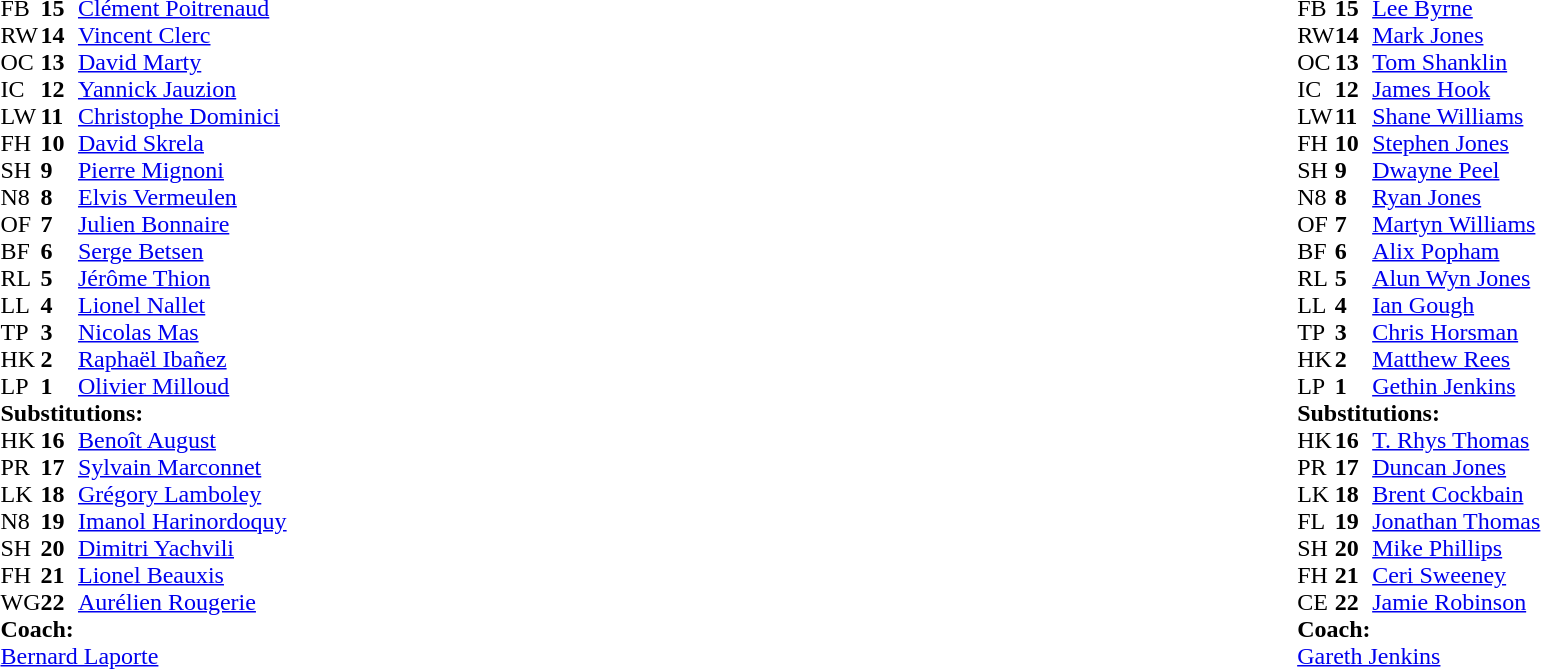<table width="100%">
<tr>
<td style="vertical-align:top" width="50%"><br><table cellspacing="0" cellpadding="0">
<tr>
<th width="25"></th>
<th width="25"></th>
</tr>
<tr>
<td>FB</td>
<td><strong>15</strong></td>
<td><a href='#'>Clément Poitrenaud</a></td>
</tr>
<tr>
<td>RW</td>
<td><strong>14</strong></td>
<td><a href='#'>Vincent Clerc</a></td>
</tr>
<tr>
<td>OC</td>
<td><strong>13</strong></td>
<td><a href='#'>David Marty</a></td>
</tr>
<tr>
<td>IC</td>
<td><strong>12</strong></td>
<td><a href='#'>Yannick Jauzion</a></td>
</tr>
<tr>
<td>LW</td>
<td><strong>11</strong></td>
<td><a href='#'>Christophe Dominici</a></td>
</tr>
<tr>
<td>FH</td>
<td><strong>10</strong></td>
<td><a href='#'>David Skrela</a></td>
</tr>
<tr>
<td>SH</td>
<td><strong>9</strong></td>
<td><a href='#'>Pierre Mignoni</a></td>
</tr>
<tr>
<td>N8</td>
<td><strong>8</strong></td>
<td><a href='#'>Elvis Vermeulen</a></td>
</tr>
<tr>
<td>OF</td>
<td><strong>7</strong></td>
<td><a href='#'>Julien Bonnaire</a></td>
</tr>
<tr>
<td>BF</td>
<td><strong>6</strong></td>
<td><a href='#'>Serge Betsen</a></td>
</tr>
<tr>
<td>RL</td>
<td><strong>5</strong></td>
<td><a href='#'>Jérôme Thion</a></td>
</tr>
<tr>
<td>LL</td>
<td><strong>4</strong></td>
<td><a href='#'>Lionel Nallet</a></td>
</tr>
<tr>
<td>TP</td>
<td><strong>3</strong></td>
<td><a href='#'>Nicolas Mas</a></td>
</tr>
<tr>
<td>HK</td>
<td><strong>2</strong></td>
<td><a href='#'>Raphaël Ibañez</a></td>
</tr>
<tr>
<td>LP</td>
<td><strong>1</strong></td>
<td><a href='#'>Olivier Milloud</a></td>
</tr>
<tr>
<td colspan="4"><strong>Substitutions:</strong></td>
</tr>
<tr>
<td>HK</td>
<td><strong>16</strong></td>
<td><a href='#'>Benoît August</a></td>
</tr>
<tr>
<td>PR</td>
<td><strong>17</strong></td>
<td><a href='#'>Sylvain Marconnet</a></td>
</tr>
<tr>
<td>LK</td>
<td><strong>18</strong></td>
<td><a href='#'>Grégory Lamboley</a></td>
</tr>
<tr>
<td>N8</td>
<td><strong>19</strong></td>
<td><a href='#'>Imanol Harinordoquy</a></td>
</tr>
<tr>
<td>SH</td>
<td><strong>20</strong></td>
<td><a href='#'>Dimitri Yachvili</a></td>
</tr>
<tr>
<td>FH</td>
<td><strong>21</strong></td>
<td><a href='#'>Lionel Beauxis</a></td>
</tr>
<tr>
<td>WG</td>
<td><strong>22</strong></td>
<td><a href='#'>Aurélien Rougerie</a></td>
</tr>
<tr>
<td colspan="4"><strong>Coach:</strong></td>
</tr>
<tr>
<td colspan="4"><a href='#'>Bernard Laporte</a></td>
</tr>
</table>
</td>
<td style="vertical-align:top"></td>
<td style="vertical-align:top" width="50%"><br><table cellspacing="0" cellpadding="0" align="center">
<tr>
<th width="25"></th>
<th width="25"></th>
</tr>
<tr>
<td>FB</td>
<td><strong>15</strong></td>
<td><a href='#'>Lee Byrne</a></td>
</tr>
<tr>
<td>RW</td>
<td><strong>14</strong></td>
<td><a href='#'>Mark Jones</a></td>
</tr>
<tr>
<td>OC</td>
<td><strong>13</strong></td>
<td><a href='#'>Tom Shanklin</a></td>
</tr>
<tr>
<td>IC</td>
<td><strong>12</strong></td>
<td><a href='#'>James Hook</a></td>
</tr>
<tr>
<td>LW</td>
<td><strong>11</strong></td>
<td><a href='#'>Shane Williams</a></td>
</tr>
<tr>
<td>FH</td>
<td><strong>10</strong></td>
<td><a href='#'>Stephen Jones</a></td>
</tr>
<tr>
<td>SH</td>
<td><strong>9</strong></td>
<td><a href='#'>Dwayne Peel</a></td>
</tr>
<tr>
<td>N8</td>
<td><strong>8</strong></td>
<td><a href='#'>Ryan Jones</a></td>
</tr>
<tr>
<td>OF</td>
<td><strong>7</strong></td>
<td><a href='#'>Martyn Williams</a></td>
</tr>
<tr>
<td>BF</td>
<td><strong>6</strong></td>
<td><a href='#'>Alix Popham</a></td>
</tr>
<tr>
<td>RL</td>
<td><strong>5</strong></td>
<td><a href='#'>Alun Wyn Jones</a></td>
</tr>
<tr>
<td>LL</td>
<td><strong>4</strong></td>
<td><a href='#'>Ian Gough</a></td>
</tr>
<tr>
<td>TP</td>
<td><strong>3</strong></td>
<td><a href='#'>Chris Horsman</a></td>
</tr>
<tr>
<td>HK</td>
<td><strong>2</strong></td>
<td><a href='#'>Matthew Rees</a></td>
</tr>
<tr>
<td>LP</td>
<td><strong>1</strong></td>
<td><a href='#'>Gethin Jenkins</a></td>
</tr>
<tr>
<td colspan="4"><strong>Substitutions:</strong></td>
</tr>
<tr>
<td>HK</td>
<td><strong>16</strong></td>
<td><a href='#'>T. Rhys Thomas</a></td>
</tr>
<tr>
<td>PR</td>
<td><strong>17</strong></td>
<td><a href='#'>Duncan Jones</a></td>
</tr>
<tr>
<td>LK</td>
<td><strong>18</strong></td>
<td><a href='#'>Brent Cockbain</a></td>
</tr>
<tr>
<td>FL</td>
<td><strong>19</strong></td>
<td><a href='#'>Jonathan Thomas</a></td>
</tr>
<tr>
<td>SH</td>
<td><strong>20</strong></td>
<td><a href='#'>Mike Phillips</a></td>
</tr>
<tr>
<td>FH</td>
<td><strong>21</strong></td>
<td><a href='#'>Ceri Sweeney</a></td>
</tr>
<tr>
<td>CE</td>
<td><strong>22</strong></td>
<td><a href='#'>Jamie Robinson</a></td>
</tr>
<tr>
<td colspan="4"><strong>Coach:</strong></td>
</tr>
<tr>
<td colspan="4"><a href='#'>Gareth Jenkins</a></td>
</tr>
</table>
</td>
</tr>
</table>
